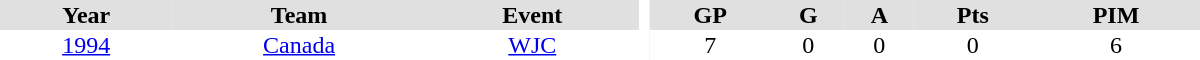<table border="0" cellpadding="1" cellspacing="0" style="text-align:center; width:50em">
<tr bgcolor="#e0e0e0">
<th>Year</th>
<th>Team</th>
<th>Event</th>
<th rowspan="99" bgcolor="#ffffff"></th>
<th>GP</th>
<th>G</th>
<th>A</th>
<th>Pts</th>
<th>PIM</th>
</tr>
<tr>
<td><a href='#'>1994</a></td>
<td><a href='#'>Canada</a></td>
<td><a href='#'>WJC</a></td>
<td>7</td>
<td>0</td>
<td>0</td>
<td>0</td>
<td>6</td>
</tr>
</table>
